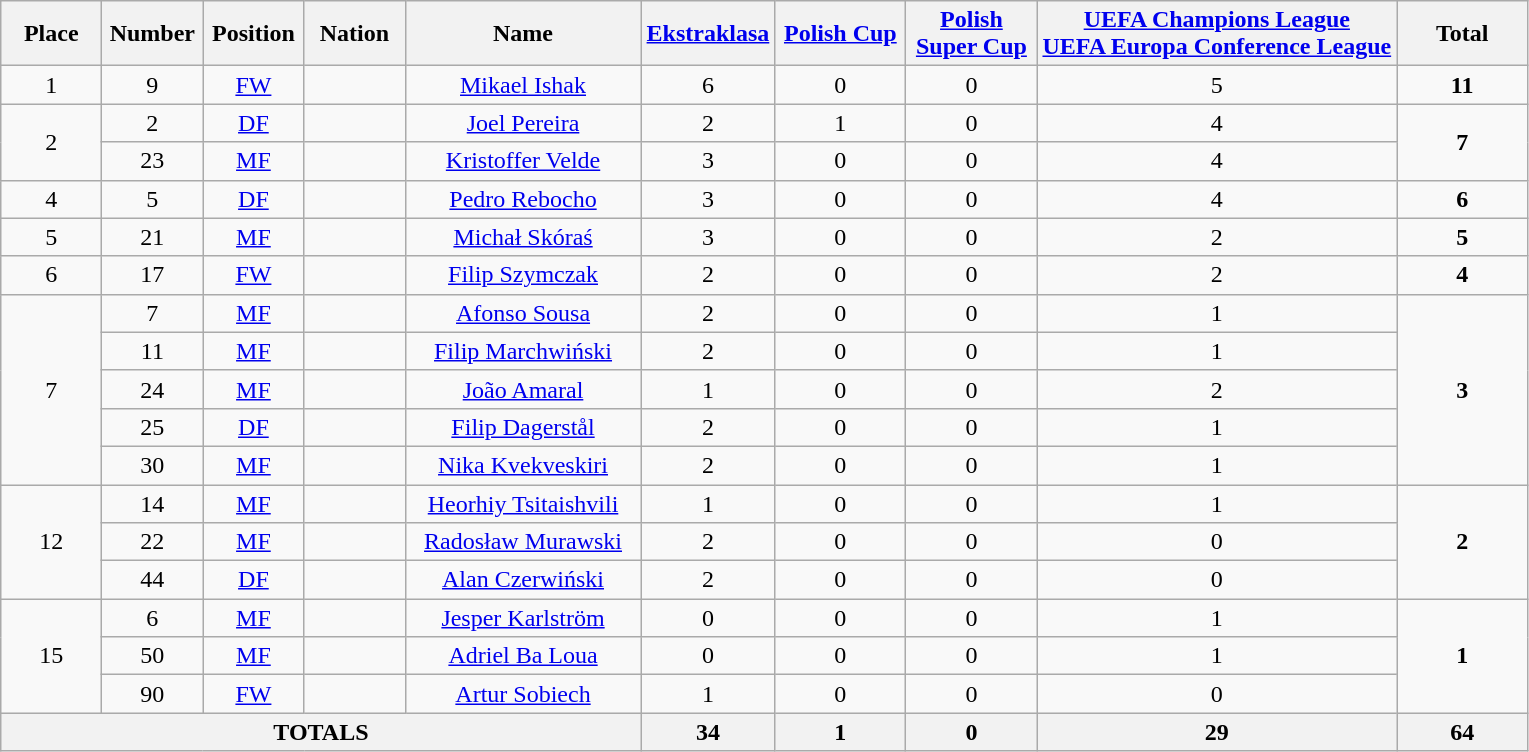<table class="wikitable" style="font-size: 100%; text-align: center;">
<tr>
<th width=60>Place</th>
<th width=60>Number</th>
<th width=60>Position</th>
<th width=60>Nation</th>
<th width=150>Name</th>
<th width=80><a href='#'>Ekstraklasa</a></th>
<th width=80><a href='#'>Polish Cup</a></th>
<th width=80><a href='#'>Polish Super Cup</a></th>
<th><a href='#'>UEFA Champions League</a><br><a href='#'>UEFA Europa Conference League</a></th>
<th width=80>Total</th>
</tr>
<tr>
<td rowspan="1">1</td>
<td>9</td>
<td><a href='#'>FW</a></td>
<td></td>
<td><a href='#'>Mikael Ishak</a></td>
<td>6</td>
<td>0</td>
<td>0</td>
<td>5</td>
<td rowspan="1"><strong>11</strong></td>
</tr>
<tr>
<td rowspan="2">2</td>
<td>2</td>
<td><a href='#'>DF</a></td>
<td></td>
<td><a href='#'>Joel Pereira</a></td>
<td>2</td>
<td>1</td>
<td>0</td>
<td>4</td>
<td rowspan="2"><strong>7</strong></td>
</tr>
<tr>
<td>23</td>
<td><a href='#'>MF</a></td>
<td></td>
<td><a href='#'>Kristoffer Velde</a></td>
<td>3</td>
<td>0</td>
<td>0</td>
<td>4</td>
</tr>
<tr>
<td rowspan="1">4</td>
<td>5</td>
<td><a href='#'>DF</a></td>
<td></td>
<td><a href='#'>Pedro Rebocho</a></td>
<td>3</td>
<td>0</td>
<td>0</td>
<td>4</td>
<td rowspan="1"><strong>6</strong></td>
</tr>
<tr>
<td rowspan="1">5</td>
<td>21</td>
<td><a href='#'>MF</a></td>
<td></td>
<td><a href='#'>Michał Skóraś</a></td>
<td>3</td>
<td>0</td>
<td>0</td>
<td>2</td>
<td rowspan="1"><strong>5</strong></td>
</tr>
<tr>
<td rowspan="1">6</td>
<td>17</td>
<td><a href='#'>FW</a></td>
<td></td>
<td><a href='#'>Filip Szymczak</a></td>
<td>2</td>
<td>0</td>
<td>0</td>
<td>2</td>
<td rowspan="1"><strong>4</strong></td>
</tr>
<tr>
<td rowspan="5">7</td>
<td>7</td>
<td><a href='#'>MF</a></td>
<td></td>
<td><a href='#'>Afonso Sousa</a></td>
<td>2</td>
<td>0</td>
<td>0</td>
<td>1</td>
<td rowspan="5"><strong>3</strong></td>
</tr>
<tr>
<td>11</td>
<td><a href='#'>MF</a></td>
<td></td>
<td><a href='#'>Filip Marchwiński</a></td>
<td>2</td>
<td>0</td>
<td>0</td>
<td>1</td>
</tr>
<tr>
<td>24</td>
<td><a href='#'>MF</a></td>
<td></td>
<td><a href='#'>João Amaral</a></td>
<td>1</td>
<td>0</td>
<td>0</td>
<td>2</td>
</tr>
<tr>
<td>25</td>
<td><a href='#'>DF</a></td>
<td></td>
<td><a href='#'>Filip Dagerstål</a></td>
<td>2</td>
<td>0</td>
<td>0</td>
<td>1</td>
</tr>
<tr>
<td>30</td>
<td><a href='#'>MF</a></td>
<td></td>
<td><a href='#'>Nika Kvekveskiri</a></td>
<td>2</td>
<td>0</td>
<td>0</td>
<td>1</td>
</tr>
<tr>
<td rowspan="3">12</td>
<td>14</td>
<td><a href='#'>MF</a></td>
<td></td>
<td><a href='#'>Heorhiy Tsitaishvili</a></td>
<td>1</td>
<td>0</td>
<td>0</td>
<td>1</td>
<td rowspan="3"><strong>2</strong></td>
</tr>
<tr>
<td>22</td>
<td><a href='#'>MF</a></td>
<td></td>
<td><a href='#'>Radosław Murawski</a></td>
<td>2</td>
<td>0</td>
<td>0</td>
<td>0</td>
</tr>
<tr>
<td>44</td>
<td><a href='#'>DF</a></td>
<td></td>
<td><a href='#'>Alan Czerwiński</a></td>
<td>2</td>
<td>0</td>
<td>0</td>
<td>0</td>
</tr>
<tr>
<td rowspan="3">15</td>
<td>6</td>
<td><a href='#'>MF</a></td>
<td></td>
<td><a href='#'>Jesper Karlström</a></td>
<td>0</td>
<td>0</td>
<td>0</td>
<td>1</td>
<td rowspan="3"><strong>1</strong></td>
</tr>
<tr>
<td>50</td>
<td><a href='#'>MF</a></td>
<td></td>
<td><a href='#'>Adriel Ba Loua</a></td>
<td>0</td>
<td>0</td>
<td>0</td>
<td>1</td>
</tr>
<tr>
<td>90</td>
<td><a href='#'>FW</a></td>
<td></td>
<td><a href='#'>Artur Sobiech</a></td>
<td>1</td>
<td>0</td>
<td>0</td>
<td>0</td>
</tr>
<tr>
<th colspan="5">TOTALS</th>
<th>34</th>
<th>1</th>
<th>0</th>
<th>29</th>
<th>64</th>
</tr>
</table>
